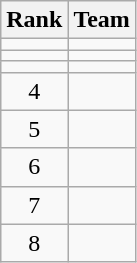<table class="wikitable">
<tr>
<th>Rank</th>
<th>Team</th>
</tr>
<tr>
<td align=center></td>
<td></td>
</tr>
<tr>
<td align=center></td>
<td></td>
</tr>
<tr>
<td align=center></td>
<td></td>
</tr>
<tr>
<td align=center>4</td>
<td></td>
</tr>
<tr>
<td align=center>5</td>
<td></td>
</tr>
<tr>
<td align=center>6</td>
<td></td>
</tr>
<tr>
<td align=center>7</td>
<td></td>
</tr>
<tr>
<td align=center>8</td>
<td></td>
</tr>
</table>
